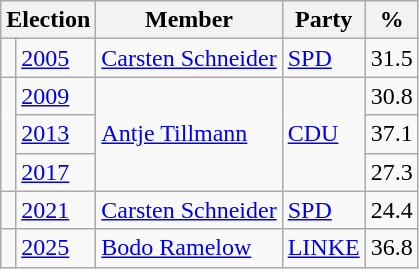<table class=wikitable>
<tr>
<th colspan=2>Election</th>
<th>Member</th>
<th>Party</th>
<th>%</th>
</tr>
<tr>
<td bgcolor=></td>
<td><a href='#'>2005</a></td>
<td><a href='#'>Carsten Schneider</a></td>
<td><a href='#'>SPD</a></td>
<td align=right>31.5</td>
</tr>
<tr>
<td rowspan=3 bgcolor=></td>
<td><a href='#'>2009</a></td>
<td rowspan=3><a href='#'>Antje Tillmann</a></td>
<td rowspan=3><a href='#'>CDU</a></td>
<td align=right>30.8</td>
</tr>
<tr>
<td><a href='#'>2013</a></td>
<td align=right>37.1</td>
</tr>
<tr>
<td><a href='#'>2017</a></td>
<td align=right>27.3</td>
</tr>
<tr>
<td bgcolor=></td>
<td><a href='#'>2021</a></td>
<td><a href='#'>Carsten Schneider</a></td>
<td><a href='#'>SPD</a></td>
<td align=right>24.4</td>
</tr>
<tr>
<td bgcolor=></td>
<td><a href='#'>2025</a></td>
<td><a href='#'>Bodo Ramelow</a></td>
<td><a href='#'>LINKE</a></td>
<td align=right>36.8</td>
</tr>
</table>
